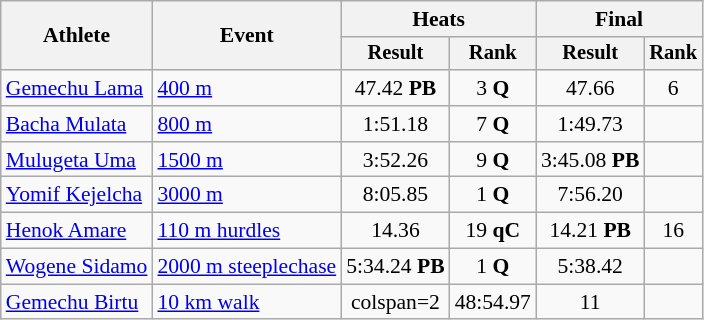<table class="wikitable" style="font-size:90%">
<tr>
<th rowspan=2>Athlete</th>
<th rowspan=2>Event</th>
<th colspan=2>Heats</th>
<th colspan=2>Final</th>
</tr>
<tr style="font-size:95%">
<th>Result</th>
<th>Rank</th>
<th>Result</th>
<th>Rank</th>
</tr>
<tr align=center>
<td align=left><a href='#'>Gemechu Lama</a></td>
<td align=left><a href='#'>400 m</a></td>
<td>47.42 <strong>PB</strong></td>
<td>3 <strong>Q</strong></td>
<td>47.66</td>
<td>6</td>
</tr>
<tr align=center>
<td align=left><a href='#'>Bacha Mulata</a></td>
<td align=left><a href='#'>800 m</a></td>
<td>1:51.18</td>
<td>7 <strong>Q</strong></td>
<td>1:49.73</td>
<td></td>
</tr>
<tr align=center>
<td align=left><a href='#'>Mulugeta Uma</a></td>
<td align=left><a href='#'>1500 m</a></td>
<td>3:52.26</td>
<td>9 <strong>Q</strong></td>
<td>3:45.08 <strong>PB</strong></td>
<td></td>
</tr>
<tr align=center>
<td align=left><a href='#'>Yomif Kejelcha</a></td>
<td align=left><a href='#'>3000 m</a></td>
<td>8:05.85</td>
<td>1 <strong>Q</strong></td>
<td>7:56.20</td>
<td></td>
</tr>
<tr align=center>
<td align=left><a href='#'>Henok Amare</a></td>
<td align=left><a href='#'>110 m hurdles</a></td>
<td>14.36</td>
<td>19 <strong>qC</strong></td>
<td>14.21 <strong>PB</strong></td>
<td>16</td>
</tr>
<tr align=center>
<td align=left><a href='#'>Wogene Sidamo</a></td>
<td align=left><a href='#'>2000 m steeplechase</a></td>
<td>5:34.24 <strong>PB</strong></td>
<td>1 <strong>Q</strong></td>
<td>5:38.42</td>
<td></td>
</tr>
<tr align=center>
<td align=left><a href='#'>Gemechu Birtu</a></td>
<td align=left><a href='#'>10 km walk</a></td>
<td>colspan=2 </td>
<td>48:54.97</td>
<td>11</td>
</tr>
</table>
